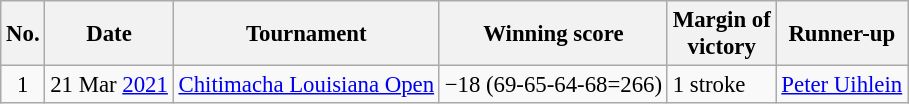<table class="wikitable" style="font-size:95%;">
<tr>
<th>No.</th>
<th>Date</th>
<th>Tournament</th>
<th>Winning score</th>
<th>Margin of<br>victory</th>
<th>Runner-up</th>
</tr>
<tr>
<td align=center>1</td>
<td align=right>21 Mar <a href='#'>2021</a></td>
<td><a href='#'>Chitimacha Louisiana Open</a></td>
<td>−18 (69-65-64-68=266)</td>
<td>1 stroke</td>
<td> <a href='#'>Peter Uihlein</a></td>
</tr>
</table>
